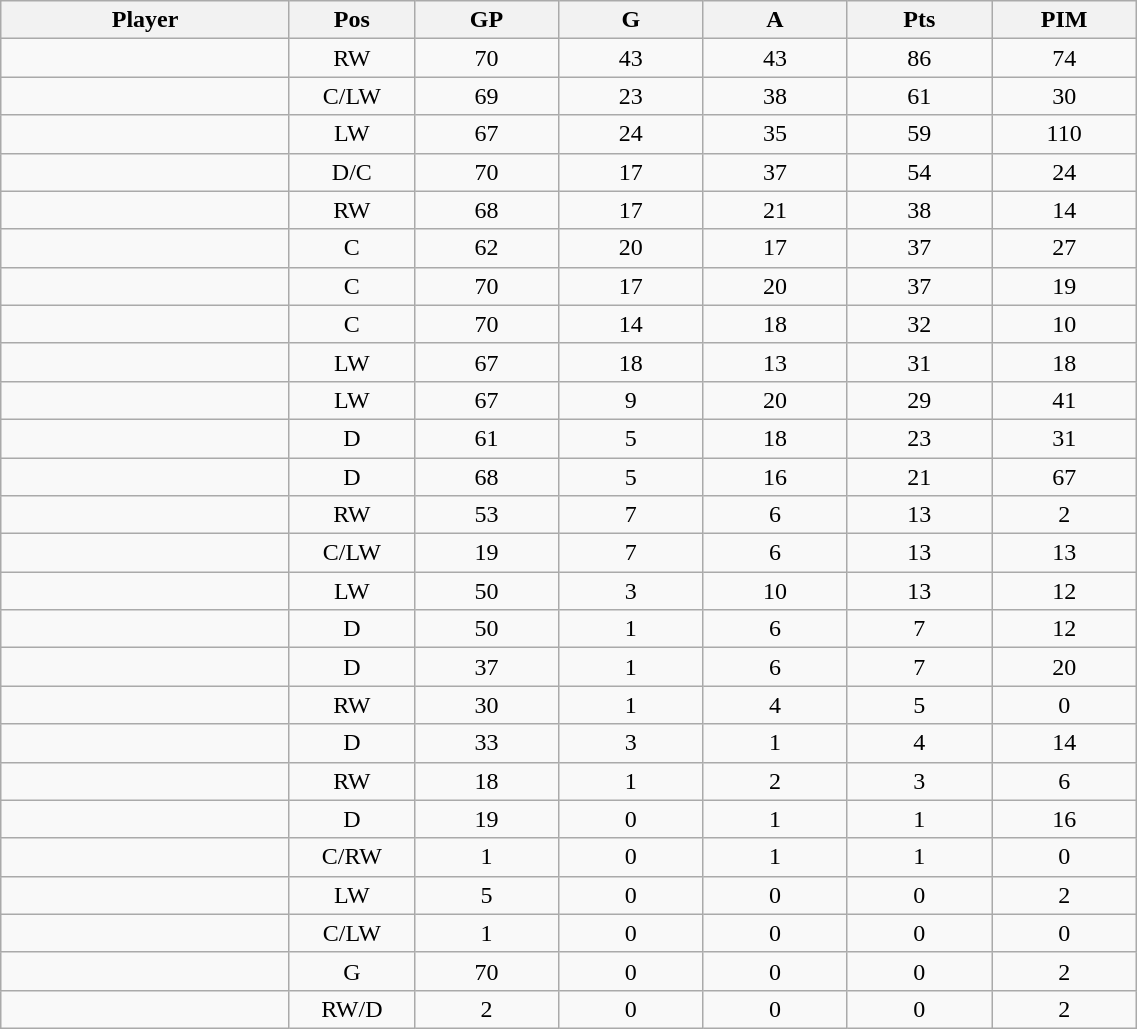<table class="wikitable sortable" width="60%">
<tr ALIGN="center">
<th bgcolor="#DDDDFF" width="10%">Player</th>
<th bgcolor="#DDDDFF" width="3%" title="Position">Pos</th>
<th bgcolor="#DDDDFF" width="5%" title="Games played">GP</th>
<th bgcolor="#DDDDFF" width="5%" title="Goals">G</th>
<th bgcolor="#DDDDFF" width="5%" title="Assists">A</th>
<th bgcolor="#DDDDFF" width="5%" title="Points">Pts</th>
<th bgcolor="#DDDDFF" width="5%" title="Penalties in Minutes">PIM</th>
</tr>
<tr align="center">
<td align="right"></td>
<td>RW</td>
<td>70</td>
<td>43</td>
<td>43</td>
<td>86</td>
<td>74</td>
</tr>
<tr align="center">
<td align="right"></td>
<td>C/LW</td>
<td>69</td>
<td>23</td>
<td>38</td>
<td>61</td>
<td>30</td>
</tr>
<tr align="center">
<td align="right"></td>
<td>LW</td>
<td>67</td>
<td>24</td>
<td>35</td>
<td>59</td>
<td>110</td>
</tr>
<tr align="center">
<td align="right"></td>
<td>D/C</td>
<td>70</td>
<td>17</td>
<td>37</td>
<td>54</td>
<td>24</td>
</tr>
<tr align="center">
<td align="right"></td>
<td>RW</td>
<td>68</td>
<td>17</td>
<td>21</td>
<td>38</td>
<td>14</td>
</tr>
<tr align="center">
<td align="right"></td>
<td>C</td>
<td>62</td>
<td>20</td>
<td>17</td>
<td>37</td>
<td>27</td>
</tr>
<tr align="center">
<td align="right"></td>
<td>C</td>
<td>70</td>
<td>17</td>
<td>20</td>
<td>37</td>
<td>19</td>
</tr>
<tr align="center">
<td align="right"></td>
<td>C</td>
<td>70</td>
<td>14</td>
<td>18</td>
<td>32</td>
<td>10</td>
</tr>
<tr align="center">
<td align="right"></td>
<td>LW</td>
<td>67</td>
<td>18</td>
<td>13</td>
<td>31</td>
<td>18</td>
</tr>
<tr align="center">
<td align="right"></td>
<td>LW</td>
<td>67</td>
<td>9</td>
<td>20</td>
<td>29</td>
<td>41</td>
</tr>
<tr align="center">
<td align="right"></td>
<td>D</td>
<td>61</td>
<td>5</td>
<td>18</td>
<td>23</td>
<td>31</td>
</tr>
<tr align="center">
<td align="right"></td>
<td>D</td>
<td>68</td>
<td>5</td>
<td>16</td>
<td>21</td>
<td>67</td>
</tr>
<tr align="center">
<td align="right"></td>
<td>RW</td>
<td>53</td>
<td>7</td>
<td>6</td>
<td>13</td>
<td>2</td>
</tr>
<tr align="center">
<td align="right"></td>
<td>C/LW</td>
<td>19</td>
<td>7</td>
<td>6</td>
<td>13</td>
<td>13</td>
</tr>
<tr align="center">
<td align="right"></td>
<td>LW</td>
<td>50</td>
<td>3</td>
<td>10</td>
<td>13</td>
<td>12</td>
</tr>
<tr align="center">
<td align="right"></td>
<td>D</td>
<td>50</td>
<td>1</td>
<td>6</td>
<td>7</td>
<td>12</td>
</tr>
<tr align="center">
<td align="right"></td>
<td>D</td>
<td>37</td>
<td>1</td>
<td>6</td>
<td>7</td>
<td>20</td>
</tr>
<tr align="center">
<td align="right"></td>
<td>RW</td>
<td>30</td>
<td>1</td>
<td>4</td>
<td>5</td>
<td>0</td>
</tr>
<tr align="center">
<td align="right"></td>
<td>D</td>
<td>33</td>
<td>3</td>
<td>1</td>
<td>4</td>
<td>14</td>
</tr>
<tr align="center">
<td align="right"></td>
<td>RW</td>
<td>18</td>
<td>1</td>
<td>2</td>
<td>3</td>
<td>6</td>
</tr>
<tr align="center">
<td align="right"></td>
<td>D</td>
<td>19</td>
<td>0</td>
<td>1</td>
<td>1</td>
<td>16</td>
</tr>
<tr align="center">
<td align="right"></td>
<td>C/RW</td>
<td>1</td>
<td>0</td>
<td>1</td>
<td>1</td>
<td>0</td>
</tr>
<tr align="center">
<td align="right"></td>
<td>LW</td>
<td>5</td>
<td>0</td>
<td>0</td>
<td>0</td>
<td>2</td>
</tr>
<tr align="center">
<td align="right"></td>
<td>C/LW</td>
<td>1</td>
<td>0</td>
<td>0</td>
<td>0</td>
<td>0</td>
</tr>
<tr align="center">
<td align="right"></td>
<td>G</td>
<td>70</td>
<td>0</td>
<td>0</td>
<td>0</td>
<td>2</td>
</tr>
<tr align="center">
<td align="right"></td>
<td>RW/D</td>
<td>2</td>
<td>0</td>
<td>0</td>
<td>0</td>
<td>2</td>
</tr>
</table>
